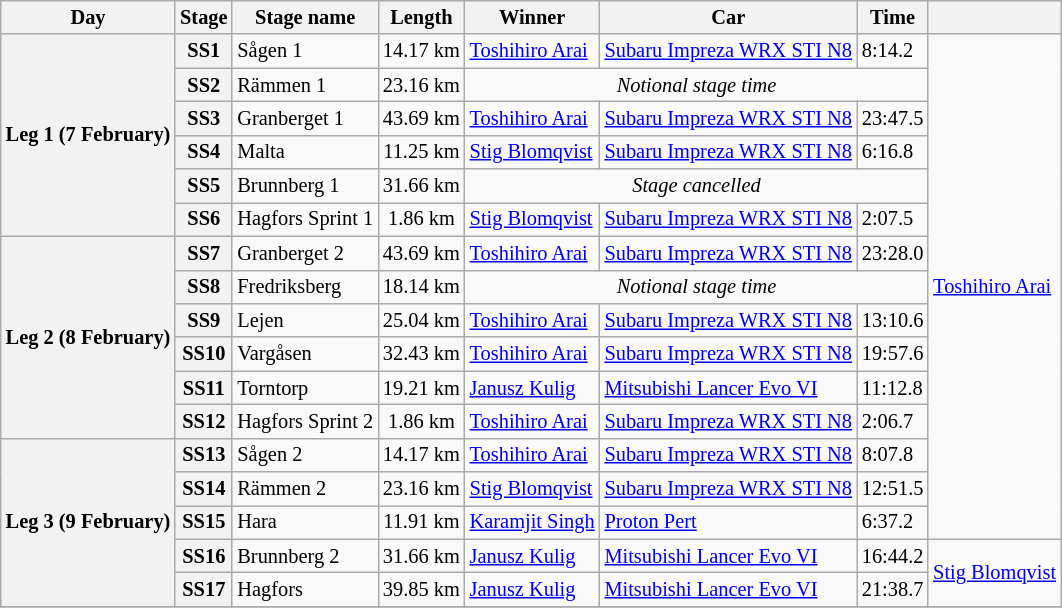<table class="wikitable" style="font-size: 85%;">
<tr>
<th>Day</th>
<th>Stage</th>
<th>Stage name</th>
<th>Length</th>
<th>Winner</th>
<th>Car</th>
<th>Time</th>
<th></th>
</tr>
<tr>
<th rowspan="6">Leg 1 (7 February)</th>
<th>SS1</th>
<td>Sågen 1</td>
<td align="center">14.17 km</td>
<td> <a href='#'>Toshihiro Arai</a></td>
<td><a href='#'>Subaru Impreza WRX STI N8</a></td>
<td>8:14.2</td>
<td rowspan="15"> <a href='#'>Toshihiro Arai</a></td>
</tr>
<tr>
<th>SS2</th>
<td>Rämmen 1</td>
<td align="center">23.16 km</td>
<td colspan="3" align="center"><em>Notional stage time</em></td>
</tr>
<tr>
<th>SS3</th>
<td>Granberget 1</td>
<td align="center">43.69 km</td>
<td> <a href='#'>Toshihiro Arai</a></td>
<td><a href='#'>Subaru Impreza WRX STI N8</a></td>
<td>23:47.5</td>
</tr>
<tr>
<th>SS4</th>
<td>Malta</td>
<td align="center">11.25 km</td>
<td> <a href='#'>Stig Blomqvist</a></td>
<td><a href='#'>Subaru Impreza WRX STI N8</a></td>
<td>6:16.8</td>
</tr>
<tr>
<th>SS5</th>
<td>Brunnberg 1</td>
<td align="center">31.66 km</td>
<td colspan="3" align="center"><em>Stage cancelled</em></td>
</tr>
<tr>
<th>SS6</th>
<td>Hagfors Sprint 1</td>
<td align="center">1.86 km</td>
<td> <a href='#'>Stig Blomqvist</a></td>
<td><a href='#'>Subaru Impreza WRX STI N8</a></td>
<td>2:07.5</td>
</tr>
<tr>
<th rowspan="6">Leg 2 (8 February)</th>
<th>SS7</th>
<td>Granberget 2</td>
<td align="center">43.69 km</td>
<td> <a href='#'>Toshihiro Arai</a></td>
<td><a href='#'>Subaru Impreza WRX STI N8</a></td>
<td>23:28.0</td>
</tr>
<tr>
<th>SS8</th>
<td>Fredriksberg</td>
<td align="center">18.14 km</td>
<td colspan="3" align="center"><em>Notional stage time</em></td>
</tr>
<tr>
<th>SS9</th>
<td>Lejen</td>
<td align="center">25.04 km</td>
<td> <a href='#'>Toshihiro Arai</a></td>
<td><a href='#'>Subaru Impreza WRX STI N8</a></td>
<td>13:10.6</td>
</tr>
<tr>
<th>SS10</th>
<td>Vargåsen</td>
<td align="center">32.43 km</td>
<td> <a href='#'>Toshihiro Arai</a></td>
<td><a href='#'>Subaru Impreza WRX STI N8</a></td>
<td>19:57.6</td>
</tr>
<tr>
<th>SS11</th>
<td>Torntorp</td>
<td align="center">19.21 km</td>
<td> <a href='#'>Janusz Kulig</a></td>
<td><a href='#'>Mitsubishi Lancer Evo VI</a></td>
<td>11:12.8</td>
</tr>
<tr>
<th>SS12</th>
<td>Hagfors Sprint 2</td>
<td align="center">1.86 km</td>
<td> <a href='#'>Toshihiro Arai</a></td>
<td><a href='#'>Subaru Impreza WRX STI N8</a></td>
<td>2:06.7</td>
</tr>
<tr>
<th rowspan="5">Leg 3 (9 February)</th>
<th>SS13</th>
<td>Sågen 2</td>
<td align="center">14.17 km</td>
<td> <a href='#'>Toshihiro Arai</a></td>
<td><a href='#'>Subaru Impreza WRX STI N8</a></td>
<td>8:07.8</td>
</tr>
<tr>
<th>SS14</th>
<td>Rämmen 2</td>
<td align="center">23.16 km</td>
<td> <a href='#'>Stig Blomqvist</a></td>
<td><a href='#'>Subaru Impreza WRX STI N8</a></td>
<td>12:51.5</td>
</tr>
<tr>
<th>SS15</th>
<td>Hara</td>
<td align="center">11.91 km</td>
<td> <a href='#'>Karamjit Singh</a></td>
<td><a href='#'>Proton Pert</a></td>
<td>6:37.2</td>
</tr>
<tr>
<th>SS16</th>
<td>Brunnberg 2</td>
<td align="center">31.66 km</td>
<td> <a href='#'>Janusz Kulig</a></td>
<td><a href='#'>Mitsubishi Lancer Evo VI</a></td>
<td>16:44.2</td>
<td rowspan="2"> <a href='#'>Stig Blomqvist</a></td>
</tr>
<tr>
<th>SS17</th>
<td>Hagfors</td>
<td align="center">39.85 km</td>
<td> <a href='#'>Janusz Kulig</a></td>
<td><a href='#'>Mitsubishi Lancer Evo VI</a></td>
<td>21:38.7</td>
</tr>
<tr>
</tr>
</table>
